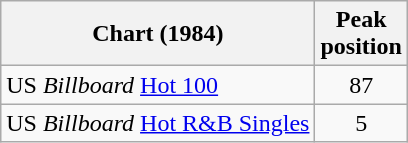<table class="wikitable">
<tr>
<th align="left">Chart (1984)</th>
<th style="text-align:center;">Peak<br>position</th>
</tr>
<tr>
<td align="left">US <em>Billboard</em> <a href='#'>Hot 100</a></td>
<td style="text-align:center;">87</td>
</tr>
<tr>
<td align="left">US <em>Billboard</em> <a href='#'>Hot R&B Singles</a></td>
<td style="text-align:center;">5</td>
</tr>
</table>
